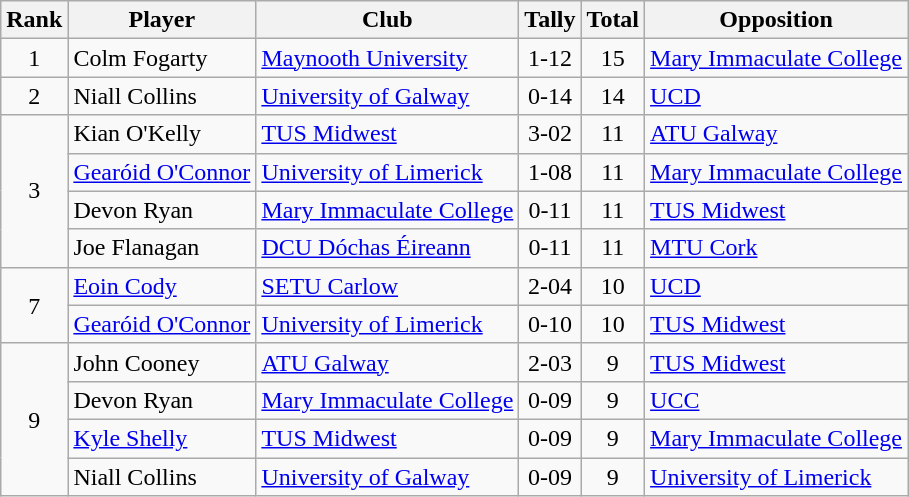<table class="wikitable">
<tr>
<th>Rank</th>
<th>Player</th>
<th>Club</th>
<th>Tally</th>
<th>Total</th>
<th>Opposition</th>
</tr>
<tr>
<td rowspan="1" style="text-align:center;">1</td>
<td>Colm Fogarty</td>
<td><a href='#'>Maynooth University</a></td>
<td align=center>1-12</td>
<td align=center>15</td>
<td><a href='#'>Mary Immaculate College</a></td>
</tr>
<tr>
<td rowspan="1" style="text-align:center;">2</td>
<td>Niall Collins</td>
<td><a href='#'>University of Galway</a></td>
<td align=center>0-14</td>
<td align=center>14</td>
<td><a href='#'>UCD</a></td>
</tr>
<tr>
<td rowspan="4" style="text-align:center;">3</td>
<td>Kian O'Kelly</td>
<td><a href='#'>TUS Midwest</a></td>
<td align=center>3-02</td>
<td align=center>11</td>
<td><a href='#'>ATU Galway</a></td>
</tr>
<tr>
<td><a href='#'>Gearóid O'Connor</a></td>
<td><a href='#'>University of Limerick</a></td>
<td align=center>1-08</td>
<td align=center>11</td>
<td><a href='#'>Mary Immaculate College</a></td>
</tr>
<tr>
<td>Devon Ryan</td>
<td><a href='#'>Mary Immaculate College</a></td>
<td align=center>0-11</td>
<td align=center>11</td>
<td><a href='#'>TUS Midwest</a></td>
</tr>
<tr>
<td>Joe Flanagan</td>
<td><a href='#'>DCU Dóchas Éireann</a></td>
<td align=center>0-11</td>
<td align=center>11</td>
<td><a href='#'>MTU Cork</a></td>
</tr>
<tr>
<td rowspan="2" style="text-align:center;">7</td>
<td><a href='#'>Eoin Cody</a></td>
<td><a href='#'>SETU Carlow</a></td>
<td align=center>2-04</td>
<td align=center>10</td>
<td><a href='#'>UCD</a></td>
</tr>
<tr>
<td><a href='#'>Gearóid O'Connor</a></td>
<td><a href='#'>University of Limerick</a></td>
<td align=center>0-10</td>
<td align=center>10</td>
<td><a href='#'>TUS Midwest</a></td>
</tr>
<tr>
<td rowspan="4" style="text-align:center;">9</td>
<td>John Cooney</td>
<td><a href='#'>ATU Galway</a></td>
<td align=center>2-03</td>
<td align=center>9</td>
<td><a href='#'>TUS Midwest</a></td>
</tr>
<tr>
<td>Devon Ryan</td>
<td><a href='#'>Mary Immaculate College</a></td>
<td align=center>0-09</td>
<td align=center>9</td>
<td><a href='#'>UCC</a></td>
</tr>
<tr>
<td><a href='#'>Kyle Shelly</a></td>
<td><a href='#'>TUS Midwest</a></td>
<td align=center>0-09</td>
<td align=center>9</td>
<td><a href='#'>Mary Immaculate College</a></td>
</tr>
<tr>
<td>Niall Collins</td>
<td><a href='#'>University of Galway</a></td>
<td align=center>0-09</td>
<td align=center>9</td>
<td><a href='#'>University of Limerick</a></td>
</tr>
</table>
